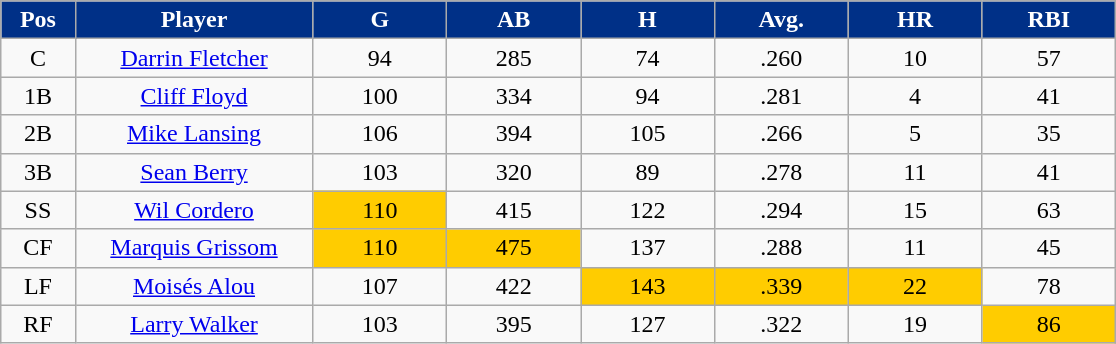<table class="wikitable sortable">
<tr>
<th style="background:#003087;color:#FFFFFF;" width="5%">Pos</th>
<th style="background:#003087;color:#FFFFFF;" width="16%">Player</th>
<th style="background:#003087;color:#FFFFFF;" width="9%">G</th>
<th style="background:#003087;color:#FFFFFF;" width="9%">AB</th>
<th style="background:#003087;color:#FFFFFF;" width="9%">H</th>
<th style="background:#003087;color:#FFFFFF;" width="9%">Avg.</th>
<th style="background:#003087;color:#FFFFFF;" width="9%">HR</th>
<th style="background:#003087;color:#FFFFFF;" width="9%">RBI</th>
</tr>
<tr align="center">
<td>C</td>
<td><a href='#'>Darrin Fletcher</a></td>
<td>94</td>
<td>285</td>
<td>74</td>
<td>.260</td>
<td>10</td>
<td>57</td>
</tr>
<tr align="center">
<td>1B</td>
<td><a href='#'>Cliff Floyd</a></td>
<td>100</td>
<td>334</td>
<td>94</td>
<td>.281</td>
<td>4</td>
<td>41</td>
</tr>
<tr align="center">
<td>2B</td>
<td><a href='#'>Mike Lansing</a></td>
<td>106</td>
<td>394</td>
<td>105</td>
<td>.266</td>
<td>5</td>
<td>35</td>
</tr>
<tr align="center">
<td>3B</td>
<td><a href='#'>Sean Berry</a></td>
<td>103</td>
<td>320</td>
<td>89</td>
<td>.278</td>
<td>11</td>
<td>41</td>
</tr>
<tr align="center">
<td>SS</td>
<td><a href='#'>Wil Cordero</a></td>
<td bgcolor="#FFCC00">110</td>
<td>415</td>
<td>122</td>
<td>.294</td>
<td>15</td>
<td>63</td>
</tr>
<tr align="center">
<td>CF</td>
<td><a href='#'>Marquis Grissom</a></td>
<td bgcolor="#FFCC00">110</td>
<td bgcolor="#FFCC00">475</td>
<td>137</td>
<td>.288</td>
<td>11</td>
<td>45</td>
</tr>
<tr align="center">
<td>LF</td>
<td><a href='#'>Moisés Alou</a></td>
<td>107</td>
<td>422</td>
<td bgcolor="#FFCC00">143</td>
<td bgcolor="#FFCC00">.339</td>
<td bgcolor="#FFCC00">22</td>
<td>78</td>
</tr>
<tr align="center">
<td>RF</td>
<td><a href='#'>Larry Walker</a></td>
<td>103</td>
<td>395</td>
<td>127</td>
<td>.322</td>
<td>19</td>
<td bgcolor="#FFCC00">86</td>
</tr>
</table>
